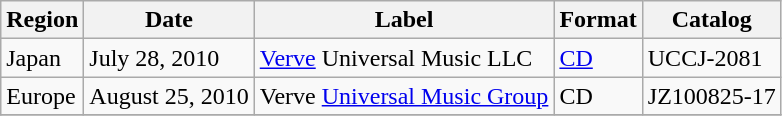<table class="wikitable sortable" font-size:small;">
<tr>
<th>Region</th>
<th>Date</th>
<th>Label</th>
<th>Format</th>
<th>Catalog</th>
</tr>
<tr>
<td>Japan</td>
<td>July 28, 2010</td>
<td><a href='#'>Verve</a> Universal Music LLC</td>
<td><a href='#'>CD</a></td>
<td>UCCJ-2081</td>
</tr>
<tr>
<td>Europe</td>
<td>August 25, 2010</td>
<td>Verve <a href='#'>Universal Music Group</a></td>
<td>CD</td>
<td>JZ100825-17</td>
</tr>
<tr>
</tr>
</table>
